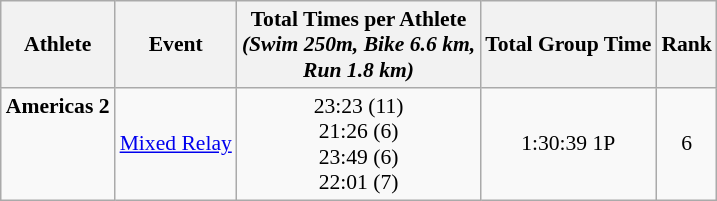<table class="wikitable" style="font-size:90%;">
<tr>
<th>Athlete</th>
<th>Event</th>
<th>Total Times per Athlete <br> <em>(Swim 250m, Bike 6.6 km, <br> Run 1.8 km)</th>
<th>Total Group Time</th>
<th>Rank</th>
</tr>
<tr align=center>
<td align=left><strong>Americas 2</strong><br><br><br><br></td>
<td align=left><a href='#'>Mixed Relay</a></td>
<td valign=bottom>23:23 (11)<br>21:26 (6)<br>23:49 (6)<br>22:01 (7)</td>
<td>1:30:39 1P</td>
<td>6</td>
</tr>
</table>
